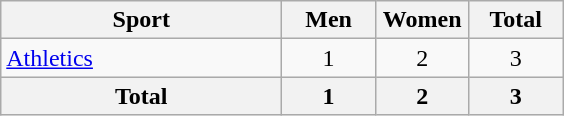<table class="wikitable sortable" style="text-align:center;">
<tr>
<th width=180>Sport</th>
<th width=55>Men</th>
<th width=55>Women</th>
<th width=55>Total</th>
</tr>
<tr>
<td align=left><a href='#'>Athletics</a></td>
<td>1</td>
<td>2</td>
<td>3</td>
</tr>
<tr>
<th>Total</th>
<th>1</th>
<th>2</th>
<th>3</th>
</tr>
</table>
